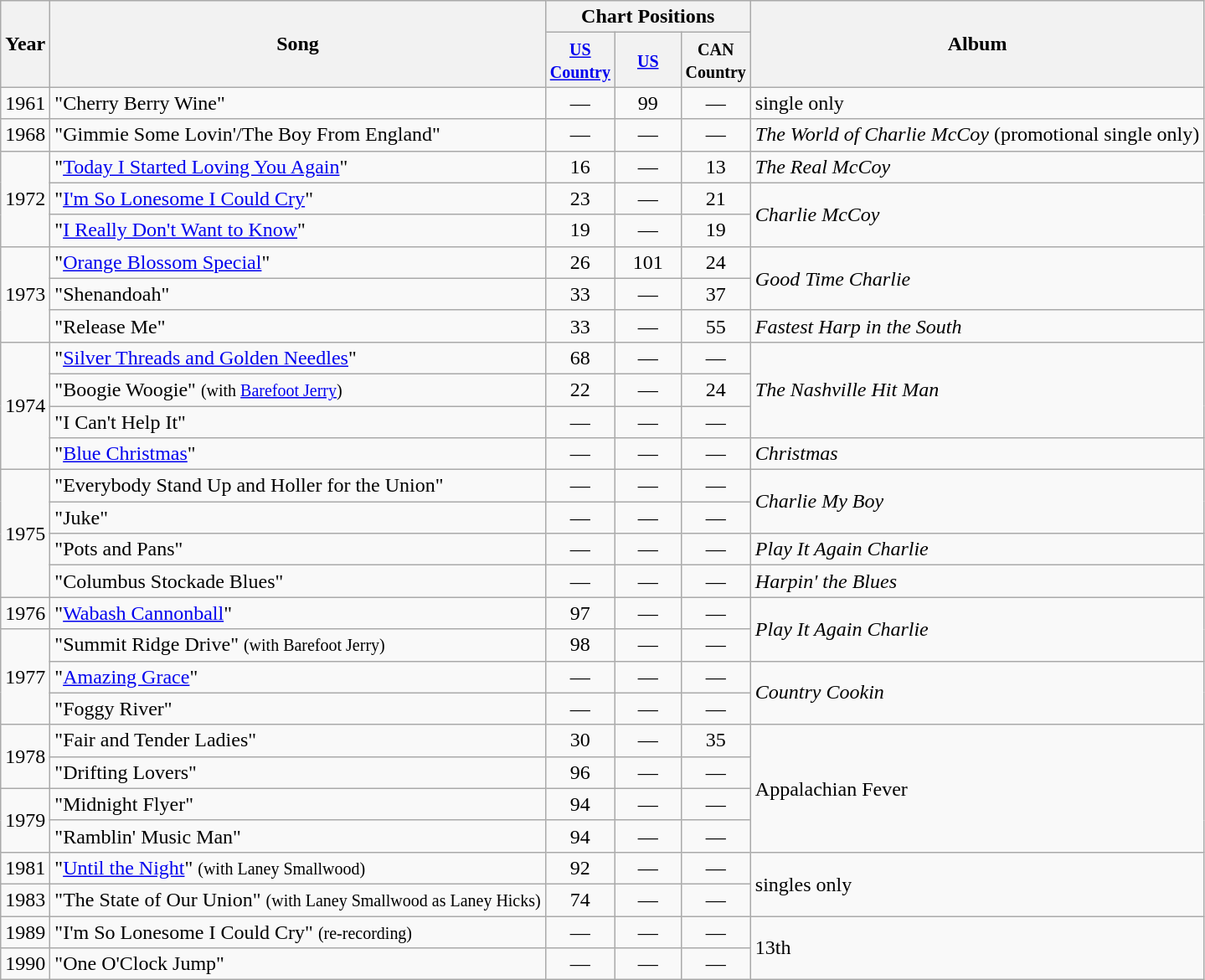<table class="wikitable">
<tr>
<th rowspan=2>Year</th>
<th rowspan=2>Song</th>
<th colspan=3>Chart Positions</th>
<th rowspan=2>Album</th>
</tr>
<tr>
<th width=45><small><a href='#'>US Country</a></small></th>
<th width=45><small><a href='#'>US</a></small><br></th>
<th width=45><small>CAN Country</small></th>
</tr>
<tr>
<td>1961</td>
<td>"Cherry Berry Wine"</td>
<td style="text-align:center;">—</td>
<td style="text-align:center;">99</td>
<td style="text-align:center;">—</td>
<td>single only</td>
</tr>
<tr>
<td>1968</td>
<td>"Gimmie Some Lovin'/The Boy From England"</td>
<td style="text-align:center;">—</td>
<td style="text-align:center;">—</td>
<td style="text-align:center;">—</td>
<td><em>The World of Charlie McCoy</em> (promotional single only)</td>
</tr>
<tr>
<td rowspan=3>1972</td>
<td>"<a href='#'>Today I Started Loving You Again</a>"</td>
<td style="text-align:center;">16</td>
<td style="text-align:center;">—</td>
<td style="text-align:center;">13</td>
<td><em>The Real McCoy</em></td>
</tr>
<tr>
<td>"<a href='#'>I'm So Lonesome I Could Cry</a>"</td>
<td style="text-align:center;">23</td>
<td style="text-align:center;">—</td>
<td style="text-align:center;">21</td>
<td rowspan=2><em>Charlie McCoy</em></td>
</tr>
<tr>
<td>"<a href='#'>I Really Don't Want to Know</a>"</td>
<td style="text-align:center;">19</td>
<td style="text-align:center;">—</td>
<td style="text-align:center;">19</td>
</tr>
<tr>
<td rowspan=3>1973</td>
<td>"<a href='#'>Orange Blossom Special</a>"</td>
<td style="text-align:center;">26</td>
<td style="text-align:center;">101</td>
<td style="text-align:center;">24</td>
<td rowspan=2><em>Good Time Charlie</em></td>
</tr>
<tr>
<td>"Shenandoah"</td>
<td style="text-align:center;">33</td>
<td style="text-align:center;">—</td>
<td style="text-align:center;">37</td>
</tr>
<tr>
<td>"Release Me"</td>
<td style="text-align:center;">33</td>
<td style="text-align:center;">—</td>
<td style="text-align:center;">55</td>
<td><em>Fastest Harp in the South</em></td>
</tr>
<tr>
<td rowspan=4>1974</td>
<td>"<a href='#'>Silver Threads and Golden Needles</a>"</td>
<td style="text-align:center;">68</td>
<td style="text-align:center;">—</td>
<td style="text-align:center;">—</td>
<td rowspan=3><em>The Nashville Hit Man</em></td>
</tr>
<tr>
<td>"Boogie Woogie" <small>(with <a href='#'>Barefoot Jerry</a>)</small></td>
<td style="text-align:center;">22</td>
<td style="text-align:center;">—</td>
<td style="text-align:center;">24</td>
</tr>
<tr>
<td>"I Can't Help It"</td>
<td style="text-align:center;">—</td>
<td style="text-align:center;">—</td>
<td style="text-align:center;">—</td>
</tr>
<tr>
<td>"<a href='#'>Blue Christmas</a>"</td>
<td style="text-align:center;">—</td>
<td style="text-align:center;">—</td>
<td style="text-align:center;">—</td>
<td><em>Christmas</em></td>
</tr>
<tr>
<td rowspan=4>1975</td>
<td>"Everybody Stand Up and Holler for the Union"</td>
<td style="text-align:center;">—</td>
<td style="text-align:center;">—</td>
<td style="text-align:center;">—</td>
<td rowspan=2><em>Charlie My Boy</em></td>
</tr>
<tr>
<td>"Juke"</td>
<td style="text-align:center;">—</td>
<td style="text-align:center;">—</td>
<td style="text-align:center;">—</td>
</tr>
<tr>
<td>"Pots and Pans"</td>
<td style="text-align:center;">—</td>
<td style="text-align:center;">—</td>
<td style="text-align:center;">—</td>
<td><em>Play It Again Charlie</em></td>
</tr>
<tr>
<td>"Columbus Stockade Blues"</td>
<td style="text-align:center;">—</td>
<td style="text-align:center;">—</td>
<td style="text-align:center;">—</td>
<td><em>Harpin' the Blues</em></td>
</tr>
<tr>
<td>1976</td>
<td>"<a href='#'>Wabash Cannonball</a>"</td>
<td style="text-align:center;">97</td>
<td style="text-align:center;">—</td>
<td style="text-align:center;">—</td>
<td rowspan=2><em>Play It Again Charlie</em></td>
</tr>
<tr>
<td rowspan=3>1977</td>
<td>"Summit Ridge Drive" <small>(with Barefoot Jerry)</small></td>
<td style="text-align:center;">98</td>
<td style="text-align:center;">—</td>
<td style="text-align:center;">—</td>
</tr>
<tr>
<td>"<a href='#'>Amazing Grace</a>"</td>
<td style="text-align:center;">—</td>
<td style="text-align:center;">—</td>
<td style="text-align:center;">—</td>
<td rowspan=2><em>Country Cookin<strong></td>
</tr>
<tr>
<td>"Foggy River"</td>
<td style="text-align:center;">—</td>
<td style="text-align:center;">—</td>
<td style="text-align:center;">—</td>
</tr>
<tr>
<td rowspan=2>1978</td>
<td>"Fair and Tender Ladies"</td>
<td style="text-align:center;">30</td>
<td style="text-align:center;">—</td>
<td style="text-align:center;">35</td>
<td rowspan=4></em>Appalachian Fever<em></td>
</tr>
<tr>
<td>"Drifting Lovers"</td>
<td style="text-align:center;">96</td>
<td style="text-align:center;">—</td>
<td style="text-align:center;">—</td>
</tr>
<tr>
<td rowspan=2>1979</td>
<td>"Midnight Flyer"</td>
<td style="text-align:center;">94</td>
<td style="text-align:center;">—</td>
<td style="text-align:center;">—</td>
</tr>
<tr>
<td>"Ramblin' Music Man"</td>
<td style="text-align:center;">94</td>
<td style="text-align:center;">—</td>
<td style="text-align:center;">—</td>
</tr>
<tr>
<td>1981</td>
<td>"<a href='#'>Until the Night</a>" <small>(with Laney Smallwood)</small></td>
<td style="text-align:center;">92</td>
<td style="text-align:center;">—</td>
<td style="text-align:center;">—</td>
<td rowspan=2>singles only</td>
</tr>
<tr>
<td>1983</td>
<td>"The State of Our Union" <small>(with Laney Smallwood as Laney Hicks)</small></td>
<td style="text-align:center;">74</td>
<td style="text-align:center;">—</td>
<td style="text-align:center;">—</td>
</tr>
<tr>
<td>1989</td>
<td>"I'm So Lonesome I Could Cry" <small>(re-recording)</small></td>
<td style="text-align:center;">—</td>
<td style="text-align:center;">—</td>
<td style="text-align:center;">—</td>
<td rowspan=2></em>13th<em></td>
</tr>
<tr>
<td>1990</td>
<td>"One O'Clock Jump"</td>
<td style="text-align:center;">—</td>
<td style="text-align:center;">—</td>
<td style="text-align:center;">—</td>
</tr>
</table>
